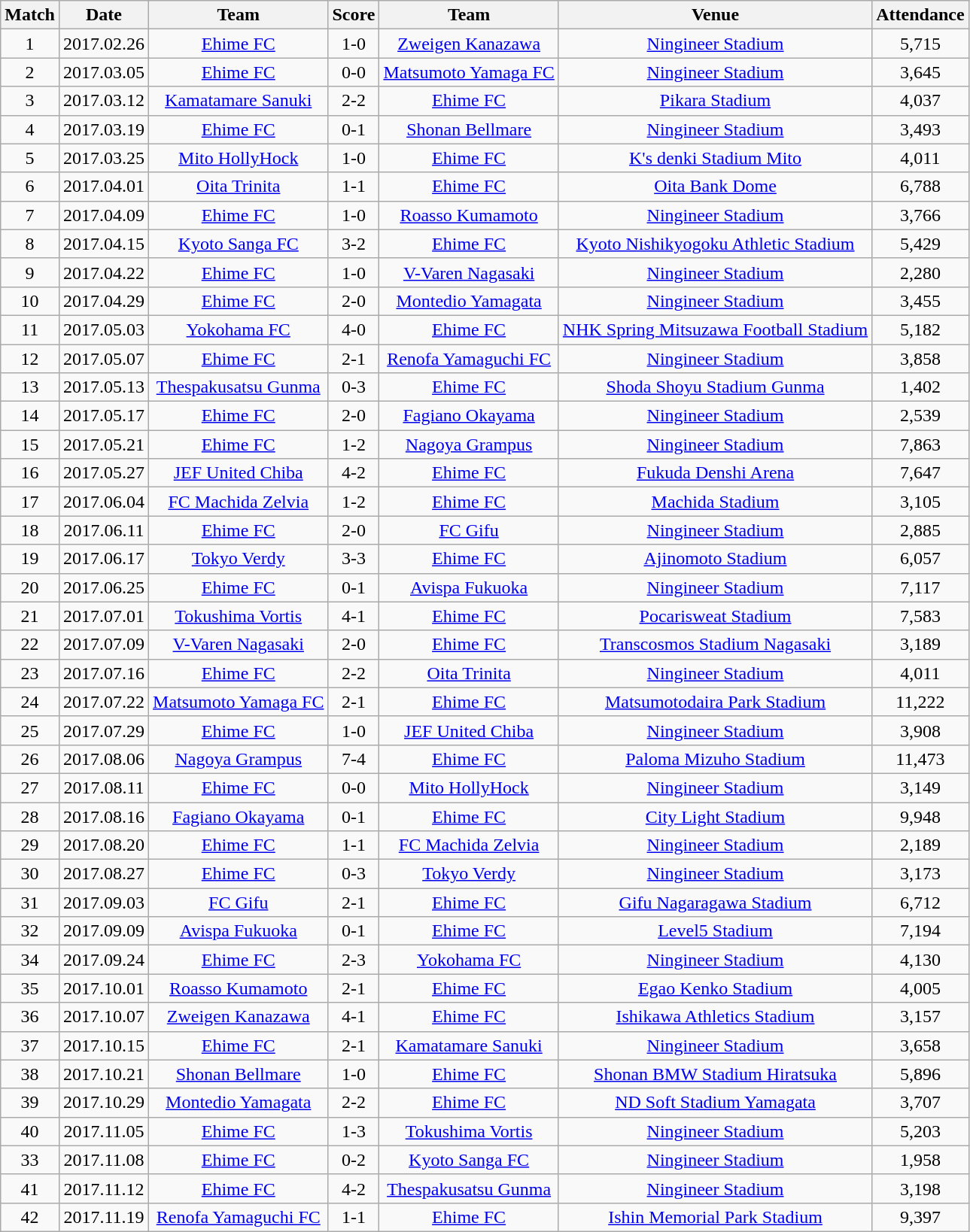<table class="wikitable" style="text-align:center;">
<tr>
<th>Match</th>
<th>Date</th>
<th>Team</th>
<th>Score</th>
<th>Team</th>
<th>Venue</th>
<th>Attendance</th>
</tr>
<tr>
<td>1</td>
<td>2017.02.26</td>
<td><a href='#'>Ehime FC</a></td>
<td>1-0</td>
<td><a href='#'>Zweigen Kanazawa</a></td>
<td><a href='#'>Ningineer Stadium</a></td>
<td>5,715</td>
</tr>
<tr>
<td>2</td>
<td>2017.03.05</td>
<td><a href='#'>Ehime FC</a></td>
<td>0-0</td>
<td><a href='#'>Matsumoto Yamaga FC</a></td>
<td><a href='#'>Ningineer Stadium</a></td>
<td>3,645</td>
</tr>
<tr>
<td>3</td>
<td>2017.03.12</td>
<td><a href='#'>Kamatamare Sanuki</a></td>
<td>2-2</td>
<td><a href='#'>Ehime FC</a></td>
<td><a href='#'>Pikara Stadium</a></td>
<td>4,037</td>
</tr>
<tr>
<td>4</td>
<td>2017.03.19</td>
<td><a href='#'>Ehime FC</a></td>
<td>0-1</td>
<td><a href='#'>Shonan Bellmare</a></td>
<td><a href='#'>Ningineer Stadium</a></td>
<td>3,493</td>
</tr>
<tr>
<td>5</td>
<td>2017.03.25</td>
<td><a href='#'>Mito HollyHock</a></td>
<td>1-0</td>
<td><a href='#'>Ehime FC</a></td>
<td><a href='#'>K's denki Stadium Mito</a></td>
<td>4,011</td>
</tr>
<tr>
<td>6</td>
<td>2017.04.01</td>
<td><a href='#'>Oita Trinita</a></td>
<td>1-1</td>
<td><a href='#'>Ehime FC</a></td>
<td><a href='#'>Oita Bank Dome</a></td>
<td>6,788</td>
</tr>
<tr>
<td>7</td>
<td>2017.04.09</td>
<td><a href='#'>Ehime FC</a></td>
<td>1-0</td>
<td><a href='#'>Roasso Kumamoto</a></td>
<td><a href='#'>Ningineer Stadium</a></td>
<td>3,766</td>
</tr>
<tr>
<td>8</td>
<td>2017.04.15</td>
<td><a href='#'>Kyoto Sanga FC</a></td>
<td>3-2</td>
<td><a href='#'>Ehime FC</a></td>
<td><a href='#'>Kyoto Nishikyogoku Athletic Stadium</a></td>
<td>5,429</td>
</tr>
<tr>
<td>9</td>
<td>2017.04.22</td>
<td><a href='#'>Ehime FC</a></td>
<td>1-0</td>
<td><a href='#'>V-Varen Nagasaki</a></td>
<td><a href='#'>Ningineer Stadium</a></td>
<td>2,280</td>
</tr>
<tr>
<td>10</td>
<td>2017.04.29</td>
<td><a href='#'>Ehime FC</a></td>
<td>2-0</td>
<td><a href='#'>Montedio Yamagata</a></td>
<td><a href='#'>Ningineer Stadium</a></td>
<td>3,455</td>
</tr>
<tr>
<td>11</td>
<td>2017.05.03</td>
<td><a href='#'>Yokohama FC</a></td>
<td>4-0</td>
<td><a href='#'>Ehime FC</a></td>
<td><a href='#'>NHK Spring Mitsuzawa Football Stadium</a></td>
<td>5,182</td>
</tr>
<tr>
<td>12</td>
<td>2017.05.07</td>
<td><a href='#'>Ehime FC</a></td>
<td>2-1</td>
<td><a href='#'>Renofa Yamaguchi FC</a></td>
<td><a href='#'>Ningineer Stadium</a></td>
<td>3,858</td>
</tr>
<tr>
<td>13</td>
<td>2017.05.13</td>
<td><a href='#'>Thespakusatsu Gunma</a></td>
<td>0-3</td>
<td><a href='#'>Ehime FC</a></td>
<td><a href='#'>Shoda Shoyu Stadium Gunma</a></td>
<td>1,402</td>
</tr>
<tr>
<td>14</td>
<td>2017.05.17</td>
<td><a href='#'>Ehime FC</a></td>
<td>2-0</td>
<td><a href='#'>Fagiano Okayama</a></td>
<td><a href='#'>Ningineer Stadium</a></td>
<td>2,539</td>
</tr>
<tr>
<td>15</td>
<td>2017.05.21</td>
<td><a href='#'>Ehime FC</a></td>
<td>1-2</td>
<td><a href='#'>Nagoya Grampus</a></td>
<td><a href='#'>Ningineer Stadium</a></td>
<td>7,863</td>
</tr>
<tr>
<td>16</td>
<td>2017.05.27</td>
<td><a href='#'>JEF United Chiba</a></td>
<td>4-2</td>
<td><a href='#'>Ehime FC</a></td>
<td><a href='#'>Fukuda Denshi Arena</a></td>
<td>7,647</td>
</tr>
<tr>
<td>17</td>
<td>2017.06.04</td>
<td><a href='#'>FC Machida Zelvia</a></td>
<td>1-2</td>
<td><a href='#'>Ehime FC</a></td>
<td><a href='#'>Machida Stadium</a></td>
<td>3,105</td>
</tr>
<tr>
<td>18</td>
<td>2017.06.11</td>
<td><a href='#'>Ehime FC</a></td>
<td>2-0</td>
<td><a href='#'>FC Gifu</a></td>
<td><a href='#'>Ningineer Stadium</a></td>
<td>2,885</td>
</tr>
<tr>
<td>19</td>
<td>2017.06.17</td>
<td><a href='#'>Tokyo Verdy</a></td>
<td>3-3</td>
<td><a href='#'>Ehime FC</a></td>
<td><a href='#'>Ajinomoto Stadium</a></td>
<td>6,057</td>
</tr>
<tr>
<td>20</td>
<td>2017.06.25</td>
<td><a href='#'>Ehime FC</a></td>
<td>0-1</td>
<td><a href='#'>Avispa Fukuoka</a></td>
<td><a href='#'>Ningineer Stadium</a></td>
<td>7,117</td>
</tr>
<tr>
<td>21</td>
<td>2017.07.01</td>
<td><a href='#'>Tokushima Vortis</a></td>
<td>4-1</td>
<td><a href='#'>Ehime FC</a></td>
<td><a href='#'>Pocarisweat Stadium</a></td>
<td>7,583</td>
</tr>
<tr>
<td>22</td>
<td>2017.07.09</td>
<td><a href='#'>V-Varen Nagasaki</a></td>
<td>2-0</td>
<td><a href='#'>Ehime FC</a></td>
<td><a href='#'>Transcosmos Stadium Nagasaki</a></td>
<td>3,189</td>
</tr>
<tr>
<td>23</td>
<td>2017.07.16</td>
<td><a href='#'>Ehime FC</a></td>
<td>2-2</td>
<td><a href='#'>Oita Trinita</a></td>
<td><a href='#'>Ningineer Stadium</a></td>
<td>4,011</td>
</tr>
<tr>
<td>24</td>
<td>2017.07.22</td>
<td><a href='#'>Matsumoto Yamaga FC</a></td>
<td>2-1</td>
<td><a href='#'>Ehime FC</a></td>
<td><a href='#'>Matsumotodaira Park Stadium</a></td>
<td>11,222</td>
</tr>
<tr>
<td>25</td>
<td>2017.07.29</td>
<td><a href='#'>Ehime FC</a></td>
<td>1-0</td>
<td><a href='#'>JEF United Chiba</a></td>
<td><a href='#'>Ningineer Stadium</a></td>
<td>3,908</td>
</tr>
<tr>
<td>26</td>
<td>2017.08.06</td>
<td><a href='#'>Nagoya Grampus</a></td>
<td>7-4</td>
<td><a href='#'>Ehime FC</a></td>
<td><a href='#'>Paloma Mizuho Stadium</a></td>
<td>11,473</td>
</tr>
<tr>
<td>27</td>
<td>2017.08.11</td>
<td><a href='#'>Ehime FC</a></td>
<td>0-0</td>
<td><a href='#'>Mito HollyHock</a></td>
<td><a href='#'>Ningineer Stadium</a></td>
<td>3,149</td>
</tr>
<tr>
<td>28</td>
<td>2017.08.16</td>
<td><a href='#'>Fagiano Okayama</a></td>
<td>0-1</td>
<td><a href='#'>Ehime FC</a></td>
<td><a href='#'>City Light Stadium</a></td>
<td>9,948</td>
</tr>
<tr>
<td>29</td>
<td>2017.08.20</td>
<td><a href='#'>Ehime FC</a></td>
<td>1-1</td>
<td><a href='#'>FC Machida Zelvia</a></td>
<td><a href='#'>Ningineer Stadium</a></td>
<td>2,189</td>
</tr>
<tr>
<td>30</td>
<td>2017.08.27</td>
<td><a href='#'>Ehime FC</a></td>
<td>0-3</td>
<td><a href='#'>Tokyo Verdy</a></td>
<td><a href='#'>Ningineer Stadium</a></td>
<td>3,173</td>
</tr>
<tr>
<td>31</td>
<td>2017.09.03</td>
<td><a href='#'>FC Gifu</a></td>
<td>2-1</td>
<td><a href='#'>Ehime FC</a></td>
<td><a href='#'>Gifu Nagaragawa Stadium</a></td>
<td>6,712</td>
</tr>
<tr>
<td>32</td>
<td>2017.09.09</td>
<td><a href='#'>Avispa Fukuoka</a></td>
<td>0-1</td>
<td><a href='#'>Ehime FC</a></td>
<td><a href='#'>Level5 Stadium</a></td>
<td>7,194</td>
</tr>
<tr>
<td>34</td>
<td>2017.09.24</td>
<td><a href='#'>Ehime FC</a></td>
<td>2-3</td>
<td><a href='#'>Yokohama FC</a></td>
<td><a href='#'>Ningineer Stadium</a></td>
<td>4,130</td>
</tr>
<tr>
<td>35</td>
<td>2017.10.01</td>
<td><a href='#'>Roasso Kumamoto</a></td>
<td>2-1</td>
<td><a href='#'>Ehime FC</a></td>
<td><a href='#'>Egao Kenko Stadium</a></td>
<td>4,005</td>
</tr>
<tr>
<td>36</td>
<td>2017.10.07</td>
<td><a href='#'>Zweigen Kanazawa</a></td>
<td>4-1</td>
<td><a href='#'>Ehime FC</a></td>
<td><a href='#'>Ishikawa Athletics Stadium</a></td>
<td>3,157</td>
</tr>
<tr>
<td>37</td>
<td>2017.10.15</td>
<td><a href='#'>Ehime FC</a></td>
<td>2-1</td>
<td><a href='#'>Kamatamare Sanuki</a></td>
<td><a href='#'>Ningineer Stadium</a></td>
<td>3,658</td>
</tr>
<tr>
<td>38</td>
<td>2017.10.21</td>
<td><a href='#'>Shonan Bellmare</a></td>
<td>1-0</td>
<td><a href='#'>Ehime FC</a></td>
<td><a href='#'>Shonan BMW Stadium Hiratsuka</a></td>
<td>5,896</td>
</tr>
<tr>
<td>39</td>
<td>2017.10.29</td>
<td><a href='#'>Montedio Yamagata</a></td>
<td>2-2</td>
<td><a href='#'>Ehime FC</a></td>
<td><a href='#'>ND Soft Stadium Yamagata</a></td>
<td>3,707</td>
</tr>
<tr>
<td>40</td>
<td>2017.11.05</td>
<td><a href='#'>Ehime FC</a></td>
<td>1-3</td>
<td><a href='#'>Tokushima Vortis</a></td>
<td><a href='#'>Ningineer Stadium</a></td>
<td>5,203</td>
</tr>
<tr>
<td>33</td>
<td>2017.11.08</td>
<td><a href='#'>Ehime FC</a></td>
<td>0-2</td>
<td><a href='#'>Kyoto Sanga FC</a></td>
<td><a href='#'>Ningineer Stadium</a></td>
<td>1,958</td>
</tr>
<tr>
<td>41</td>
<td>2017.11.12</td>
<td><a href='#'>Ehime FC</a></td>
<td>4-2</td>
<td><a href='#'>Thespakusatsu Gunma</a></td>
<td><a href='#'>Ningineer Stadium</a></td>
<td>3,198</td>
</tr>
<tr>
<td>42</td>
<td>2017.11.19</td>
<td><a href='#'>Renofa Yamaguchi FC</a></td>
<td>1-1</td>
<td><a href='#'>Ehime FC</a></td>
<td><a href='#'>Ishin Memorial Park Stadium</a></td>
<td>9,397</td>
</tr>
</table>
